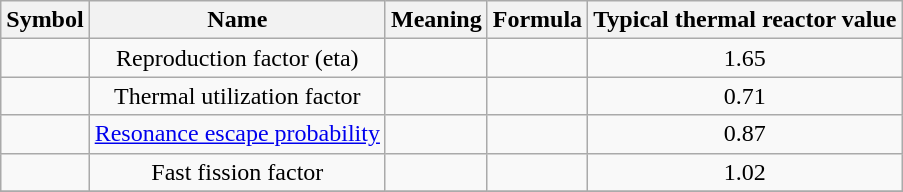<table class="wikitable" style="text-align: center;">
<tr>
<th>Symbol</th>
<th>Name</th>
<th>Meaning</th>
<th>Formula</th>
<th>Typical thermal reactor value</th>
</tr>
<tr>
<td></td>
<td>Reproduction factor (eta)</td>
<td></td>
<td></td>
<td>1.65</td>
</tr>
<tr>
<td></td>
<td>Thermal utilization factor</td>
<td></td>
<td></td>
<td>0.71</td>
</tr>
<tr>
<td></td>
<td><a href='#'>Resonance escape probability</a></td>
<td></td>
<td></td>
<td>0.87</td>
</tr>
<tr>
<td></td>
<td>Fast fission factor</td>
<td></td>
<td></td>
<td>1.02</td>
</tr>
<tr>
</tr>
</table>
